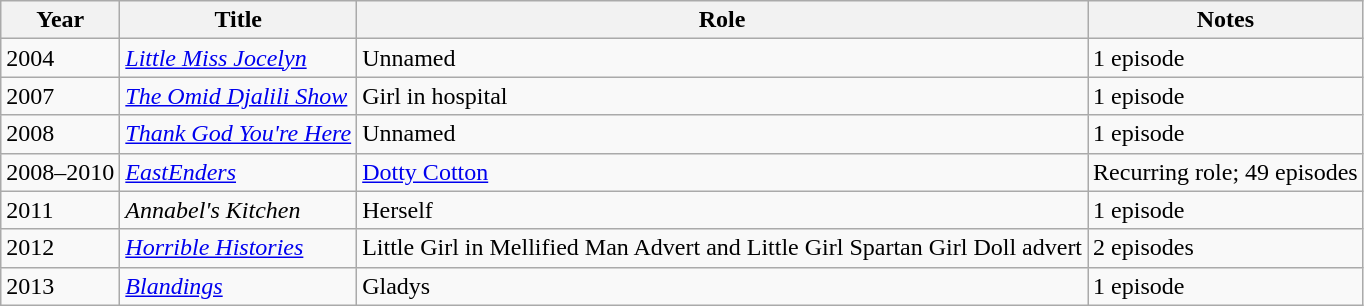<table class="wikitable sortable">
<tr>
<th>Year</th>
<th>Title</th>
<th>Role</th>
<th>Notes</th>
</tr>
<tr>
<td>2004</td>
<td><em><a href='#'>Little Miss Jocelyn</a></em></td>
<td>Unnamed</td>
<td>1 episode</td>
</tr>
<tr>
<td>2007</td>
<td><em><a href='#'>The Omid Djalili Show</a></em></td>
<td>Girl in hospital</td>
<td>1 episode</td>
</tr>
<tr>
<td>2008</td>
<td><em><a href='#'>Thank God You're Here</a></em></td>
<td>Unnamed</td>
<td>1 episode</td>
</tr>
<tr>
<td>2008–2010</td>
<td><em><a href='#'>EastEnders</a></em></td>
<td><a href='#'>Dotty Cotton</a></td>
<td>Recurring role; 49 episodes</td>
</tr>
<tr>
<td>2011</td>
<td><em>Annabel's Kitchen</em></td>
<td>Herself</td>
<td>1 episode</td>
</tr>
<tr>
<td>2012</td>
<td><em><a href='#'>Horrible Histories</a></em></td>
<td>Little Girl in Mellified Man Advert and Little Girl Spartan Girl Doll advert</td>
<td>2 episodes</td>
</tr>
<tr>
<td>2013</td>
<td><em><a href='#'>Blandings</a></em></td>
<td>Gladys</td>
<td>1 episode</td>
</tr>
</table>
